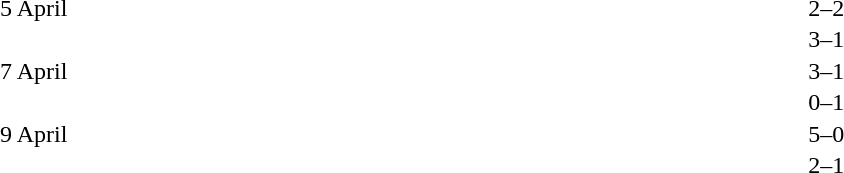<table cellspacing=1 width=70%>
<tr>
<th width=25%></th>
<th width=30%></th>
<th width=15%></th>
<th width=30%></th>
</tr>
<tr>
<td>5 April</td>
<td align=right></td>
<td align=center>2–2</td>
<td></td>
</tr>
<tr>
<td></td>
<td align=right></td>
<td align=center>3–1</td>
<td></td>
</tr>
<tr>
<td>7 April</td>
<td align=right></td>
<td align=center>3–1</td>
<td></td>
</tr>
<tr>
<td></td>
<td align=right></td>
<td align=center>0–1</td>
<td></td>
</tr>
<tr>
<td>9 April</td>
<td align=right></td>
<td align=center>5–0</td>
<td></td>
</tr>
<tr>
<td></td>
<td align=right></td>
<td align=center>2–1</td>
<td></td>
</tr>
</table>
